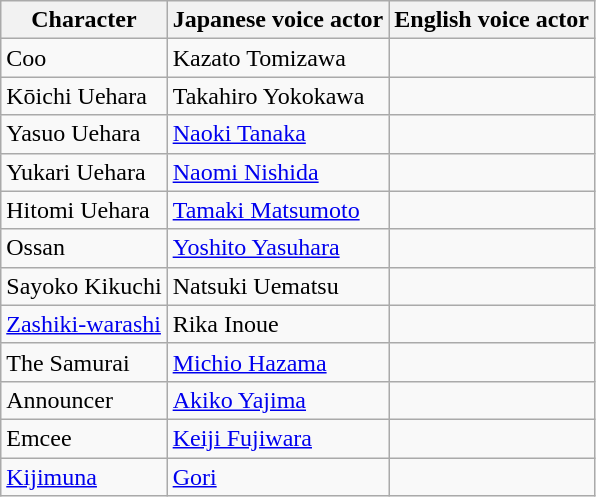<table class="wikitable">
<tr>
<th>Character</th>
<th>Japanese voice actor</th>
<th>English voice actor</th>
</tr>
<tr>
<td>Coo</td>
<td>Kazato Tomizawa</td>
<td></td>
</tr>
<tr>
<td>Kōichi Uehara</td>
<td>Takahiro Yokokawa</td>
<td></td>
</tr>
<tr>
<td>Yasuo Uehara</td>
<td><a href='#'>Naoki Tanaka</a></td>
<td></td>
</tr>
<tr>
<td>Yukari Uehara</td>
<td><a href='#'>Naomi Nishida</a></td>
<td></td>
</tr>
<tr>
<td>Hitomi Uehara</td>
<td><a href='#'>Tamaki Matsumoto</a></td>
<td></td>
</tr>
<tr>
<td>Ossan</td>
<td><a href='#'>Yoshito Yasuhara</a></td>
<td></td>
</tr>
<tr>
<td>Sayoko Kikuchi</td>
<td>Natsuki Uematsu</td>
<td></td>
</tr>
<tr>
<td><a href='#'>Zashiki-warashi</a></td>
<td>Rika Inoue</td>
<td></td>
</tr>
<tr>
<td>The Samurai</td>
<td><a href='#'>Michio Hazama</a></td>
<td></td>
</tr>
<tr>
<td>Announcer</td>
<td><a href='#'>Akiko Yajima</a></td>
<td></td>
</tr>
<tr>
<td>Emcee</td>
<td><a href='#'>Keiji Fujiwara</a></td>
<td></td>
</tr>
<tr>
<td><a href='#'>Kijimuna</a></td>
<td><a href='#'>Gori</a></td>
<td></td>
</tr>
</table>
